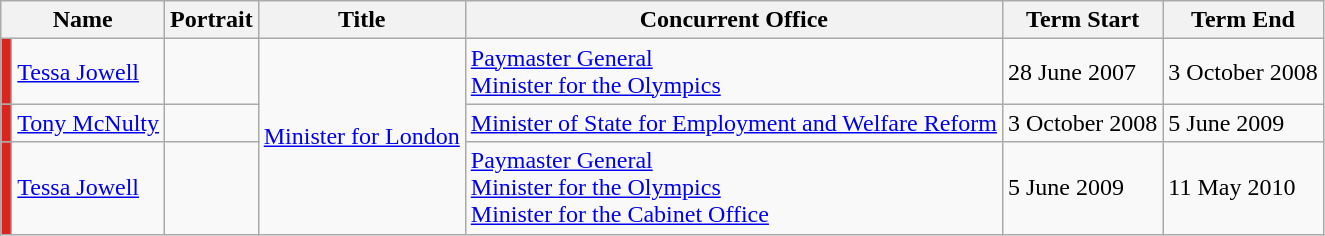<table class="wikitable">
<tr>
<th colspan="2">Name</th>
<th>Portrait</th>
<th>Title</th>
<th>Concurrent Office</th>
<th>Term Start</th>
<th>Term End</th>
</tr>
<tr>
<th style="background-color: #DC241f"></th>
<td><a href='#'>Tessa Jowell</a></td>
<td></td>
<td rowspan="3"><a href='#'>Minister for London</a></td>
<td><a href='#'>Paymaster General</a><br><a href='#'>Minister for the Olympics</a></td>
<td>28 June 2007</td>
<td>3 October 2008</td>
</tr>
<tr>
<th style="background-color: #DC241f"></th>
<td><a href='#'>Tony McNulty</a></td>
<td></td>
<td><a href='#'>Minister of State for Employment and Welfare Reform</a></td>
<td>3 October 2008</td>
<td>5 June 2009</td>
</tr>
<tr>
<th style="background-color: #DC241f"></th>
<td><a href='#'>Tessa Jowell</a></td>
<td></td>
<td><a href='#'>Paymaster General</a><br><a href='#'>Minister for the Olympics</a><br><a href='#'>Minister for the Cabinet Office</a></td>
<td>5 June 2009</td>
<td>11 May 2010</td>
</tr>
</table>
